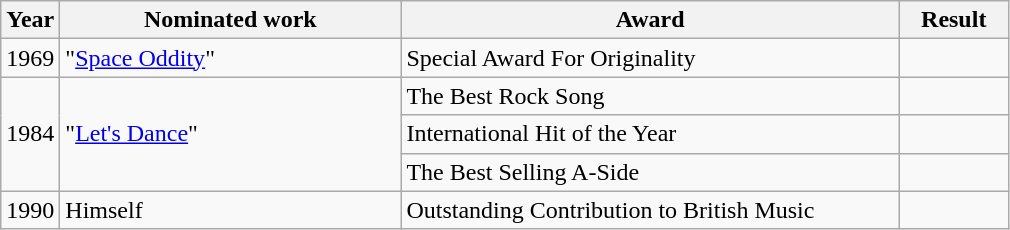<table class="wikitable">
<tr>
<th>Year</th>
<th style="width:220px;">Nominated work</th>
<th style="width:325px;">Award</th>
<th width="65">Result</th>
</tr>
<tr>
<td>1969</td>
<td>"<a href='#'>Space Oddity</a>"</td>
<td>Special Award For Originality</td>
<td></td>
</tr>
<tr>
<td rowspan="3">1984</td>
<td rowspan="3">"<a href='#'>Let's Dance</a>"</td>
<td>The Best Rock Song</td>
<td></td>
</tr>
<tr>
<td>International Hit of the Year</td>
<td></td>
</tr>
<tr>
<td>The Best Selling A-Side</td>
<td></td>
</tr>
<tr>
<td>1990</td>
<td>Himself</td>
<td>Outstanding Contribution to British Music</td>
<td></td>
</tr>
</table>
